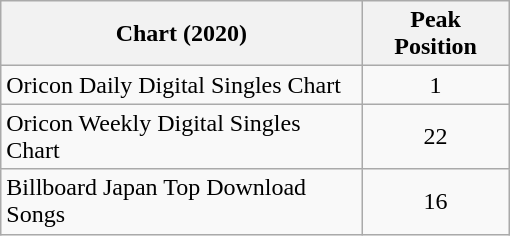<table class="wikitable" style="width:340px;">
<tr>
<th>Chart (2020)</th>
<th>Peak Position</th>
</tr>
<tr>
<td>Oricon Daily Digital Singles Chart</td>
<td style="text-align:center;">1</td>
</tr>
<tr>
<td>Oricon Weekly Digital Singles Chart</td>
<td style="text-align:center;">22</td>
</tr>
<tr>
<td>Billboard Japan Top Download Songs</td>
<td style="text-align:center;">16</td>
</tr>
</table>
